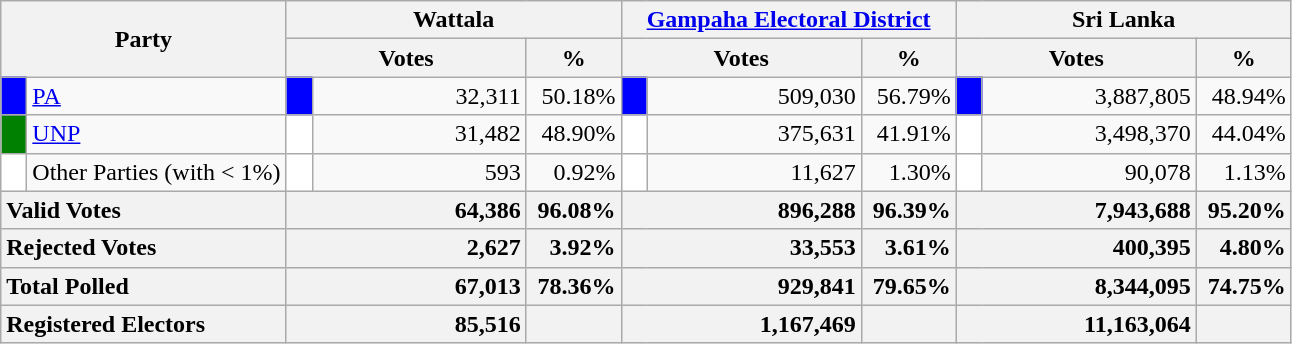<table class="wikitable">
<tr>
<th colspan="2" width="144px"rowspan="2">Party</th>
<th colspan="3" width="216px">Wattala</th>
<th colspan="3" width="216px"><a href='#'>Gampaha Electoral District</a></th>
<th colspan="3" width="216px">Sri Lanka</th>
</tr>
<tr>
<th colspan="2" width="144px">Votes</th>
<th>%</th>
<th colspan="2" width="144px">Votes</th>
<th>%</th>
<th colspan="2" width="144px">Votes</th>
<th>%</th>
</tr>
<tr>
<td style="background-color:blue;" width="10px"></td>
<td style="text-align:left;"><a href='#'>PA</a></td>
<td style="background-color:blue;" width="10px"></td>
<td style="text-align:right;">32,311</td>
<td style="text-align:right;">50.18%</td>
<td style="background-color:blue;" width="10px"></td>
<td style="text-align:right;">509,030</td>
<td style="text-align:right;">56.79%</td>
<td style="background-color:blue;" width="10px"></td>
<td style="text-align:right;">3,887,805</td>
<td style="text-align:right;">48.94%</td>
</tr>
<tr>
<td style="background-color:green;" width="10px"></td>
<td style="text-align:left;"><a href='#'>UNP</a></td>
<td style="background-color:white;" width="10px"></td>
<td style="text-align:right;">31,482</td>
<td style="text-align:right;">48.90%</td>
<td style="background-color:white;" width="10px"></td>
<td style="text-align:right;">375,631</td>
<td style="text-align:right;">41.91%</td>
<td style="background-color:white;" width="10px"></td>
<td style="text-align:right;">3,498,370</td>
<td style="text-align:right;">44.04%</td>
</tr>
<tr>
<td style="background-color:white;" width="10px"></td>
<td style="text-align:left;">Other Parties (with < 1%)</td>
<td style="background-color:white;" width="10px"></td>
<td style="text-align:right;">593</td>
<td style="text-align:right;">0.92%</td>
<td style="background-color:white;" width="10px"></td>
<td style="text-align:right;">11,627</td>
<td style="text-align:right;">1.30%</td>
<td style="background-color:white;" width="10px"></td>
<td style="text-align:right;">90,078</td>
<td style="text-align:right;">1.13%</td>
</tr>
<tr>
<th colspan="2" width="144px"style="text-align:left;">Valid Votes</th>
<th style="text-align:right;"colspan="2" width="144px">64,386</th>
<th style="text-align:right;">96.08%</th>
<th style="text-align:right;"colspan="2" width="144px">896,288</th>
<th style="text-align:right;">96.39%</th>
<th style="text-align:right;"colspan="2" width="144px">7,943,688</th>
<th style="text-align:right;">95.20%</th>
</tr>
<tr>
<th colspan="2" width="144px"style="text-align:left;">Rejected Votes</th>
<th style="text-align:right;"colspan="2" width="144px">2,627</th>
<th style="text-align:right;">3.92%</th>
<th style="text-align:right;"colspan="2" width="144px">33,553</th>
<th style="text-align:right;">3.61%</th>
<th style="text-align:right;"colspan="2" width="144px">400,395</th>
<th style="text-align:right;">4.80%</th>
</tr>
<tr>
<th colspan="2" width="144px"style="text-align:left;">Total Polled</th>
<th style="text-align:right;"colspan="2" width="144px">67,013</th>
<th style="text-align:right;">78.36%</th>
<th style="text-align:right;"colspan="2" width="144px">929,841</th>
<th style="text-align:right;">79.65%</th>
<th style="text-align:right;"colspan="2" width="144px">8,344,095</th>
<th style="text-align:right;">74.75%</th>
</tr>
<tr>
<th colspan="2" width="144px"style="text-align:left;">Registered Electors</th>
<th style="text-align:right;"colspan="2" width="144px">85,516</th>
<th></th>
<th style="text-align:right;"colspan="2" width="144px">1,167,469</th>
<th></th>
<th style="text-align:right;"colspan="2" width="144px">11,163,064</th>
<th></th>
</tr>
</table>
